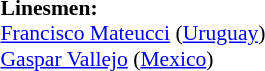<table width=100% style="font-size: 90%">
<tr>
<td><br><strong>Linesmen:</strong>
<br><a href='#'>Francisco Mateucci</a> (<a href='#'>Uruguay</a>)
<br><a href='#'>Gaspar Vallejo</a> (<a href='#'>Mexico</a>)</td>
</tr>
</table>
